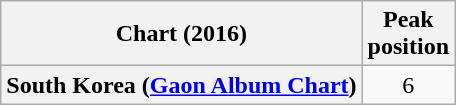<table class="wikitable sortable plainrowheaders" style="text-align:center;">
<tr>
<th>Chart (2016)</th>
<th>Peak<br>position</th>
</tr>
<tr>
<th scope="row">South Korea (<a href='#'>Gaon Album Chart</a>)</th>
<td>6</td>
</tr>
</table>
